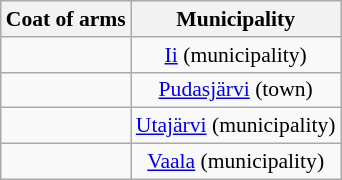<table class="wikitable" style="font-size: 90%; text-align: center; line-height: normal; margin-left: 30px;">
<tr>
<th>Coat of arms</th>
<th>Municipality</th>
</tr>
<tr>
<td align=left></td>
<td><a href='#'>Ii</a> (municipality)</td>
</tr>
<tr>
<td align=left></td>
<td><a href='#'>Pudasjärvi</a> (town)</td>
</tr>
<tr>
<td align=left></td>
<td><a href='#'>Utajärvi</a> (municipality)</td>
</tr>
<tr>
<td align=left></td>
<td><a href='#'>Vaala</a> (municipality)</td>
</tr>
</table>
